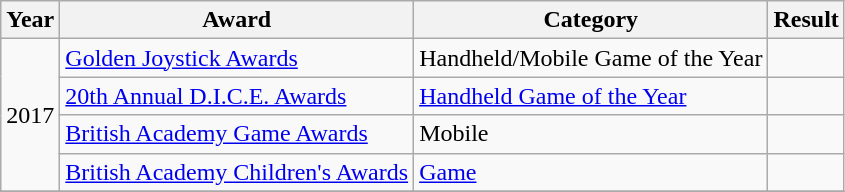<table class="wikitable sortable">
<tr>
<th>Year</th>
<th>Award</th>
<th>Category</th>
<th>Result</th>
</tr>
<tr>
<td style="text-align:center;" rowspan="4">2017</td>
<td><a href='#'>Golden Joystick Awards</a></td>
<td>Handheld/Mobile Game of the Year</td>
<td></td>
</tr>
<tr>
<td><a href='#'>20th Annual D.I.C.E. Awards</a></td>
<td><a href='#'>Handheld Game of the Year</a></td>
<td></td>
</tr>
<tr>
<td><a href='#'>British Academy Game Awards</a></td>
<td>Mobile</td>
<td></td>
</tr>
<tr>
<td><a href='#'>British Academy Children's Awards</a></td>
<td><a href='#'>Game</a></td>
<td></td>
</tr>
<tr>
</tr>
</table>
